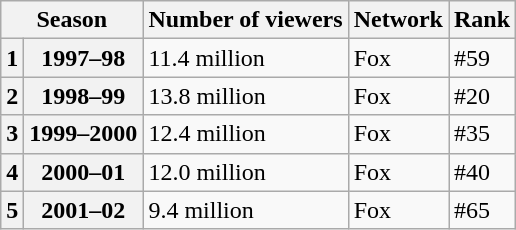<table class="wikitable">
<tr>
<th scope="col" colspan="2">Season</th>
<th scope="col">Number of viewers</th>
<th scope="col">Network</th>
<th scope="col">Rank</th>
</tr>
<tr>
<th scope="row">1</th>
<th>1997–98</th>
<td>11.4 million</td>
<td>Fox</td>
<td>#59</td>
</tr>
<tr>
<th scope="row">2</th>
<th>1998–99</th>
<td>13.8 million</td>
<td>Fox</td>
<td>#20</td>
</tr>
<tr>
<th scope="row">3</th>
<th>1999–2000</th>
<td>12.4 million</td>
<td>Fox</td>
<td>#35</td>
</tr>
<tr>
<th scope="row">4</th>
<th>2000–01</th>
<td>12.0 million</td>
<td>Fox</td>
<td>#40</td>
</tr>
<tr>
<th scope="row">5</th>
<th>2001–02</th>
<td>9.4 million</td>
<td>Fox</td>
<td>#65</td>
</tr>
</table>
